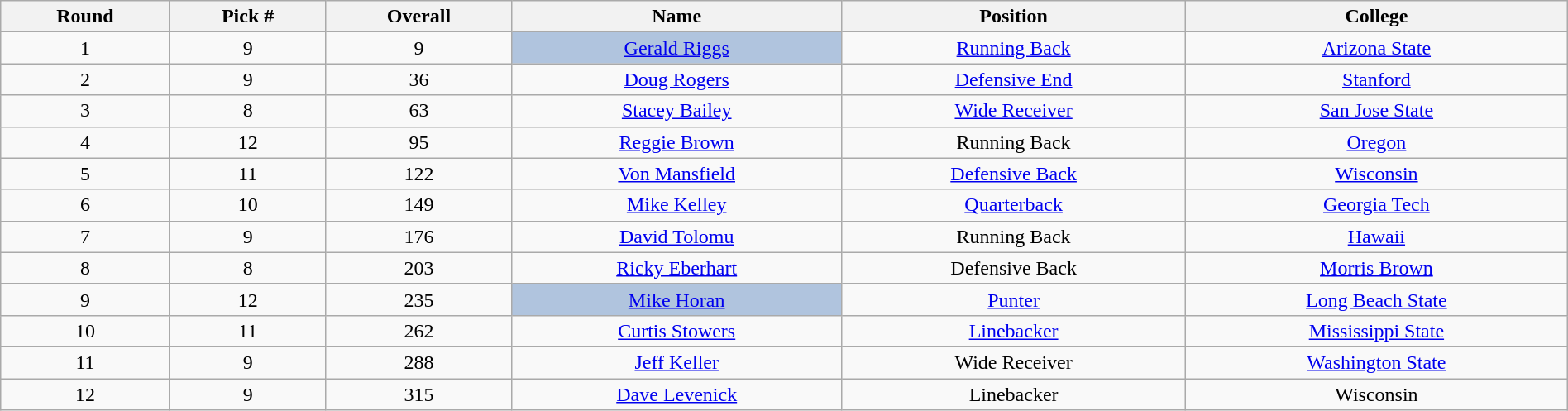<table class="wikitable sortable sortable" style="width: 100%; text-align:center">
<tr>
<th>Round</th>
<th>Pick #</th>
<th>Overall</th>
<th>Name</th>
<th>Position</th>
<th>College</th>
</tr>
<tr>
<td>1</td>
<td>9</td>
<td>9</td>
<td bgcolor=lightsteelblue><a href='#'>Gerald Riggs</a></td>
<td><a href='#'>Running Back</a></td>
<td><a href='#'>Arizona State</a></td>
</tr>
<tr>
<td>2</td>
<td>9</td>
<td>36</td>
<td><a href='#'>Doug Rogers</a></td>
<td><a href='#'>Defensive End</a></td>
<td><a href='#'>Stanford</a></td>
</tr>
<tr>
<td>3</td>
<td>8</td>
<td>63</td>
<td><a href='#'>Stacey Bailey</a></td>
<td><a href='#'>Wide Receiver</a></td>
<td><a href='#'>San Jose State</a></td>
</tr>
<tr>
<td>4</td>
<td>12</td>
<td>95</td>
<td><a href='#'>Reggie Brown</a></td>
<td>Running Back</td>
<td><a href='#'>Oregon</a></td>
</tr>
<tr>
<td>5</td>
<td>11</td>
<td>122</td>
<td><a href='#'>Von Mansfield</a></td>
<td><a href='#'>Defensive Back</a></td>
<td><a href='#'>Wisconsin</a></td>
</tr>
<tr>
<td>6</td>
<td>10</td>
<td>149</td>
<td><a href='#'>Mike Kelley</a></td>
<td><a href='#'>Quarterback</a></td>
<td><a href='#'>Georgia Tech</a></td>
</tr>
<tr>
<td>7</td>
<td>9</td>
<td>176</td>
<td><a href='#'>David Tolomu</a></td>
<td>Running Back</td>
<td><a href='#'>Hawaii</a></td>
</tr>
<tr>
<td>8</td>
<td>8</td>
<td>203</td>
<td><a href='#'>Ricky Eberhart</a></td>
<td>Defensive Back</td>
<td><a href='#'>Morris Brown</a></td>
</tr>
<tr>
<td>9</td>
<td>12</td>
<td>235</td>
<td bgcolor=lightsteelblue><a href='#'>Mike Horan</a></td>
<td><a href='#'>Punter</a></td>
<td><a href='#'>Long Beach State</a></td>
</tr>
<tr>
<td>10</td>
<td>11</td>
<td>262</td>
<td><a href='#'>Curtis Stowers</a></td>
<td><a href='#'>Linebacker</a></td>
<td><a href='#'>Mississippi State</a></td>
</tr>
<tr>
<td>11</td>
<td>9</td>
<td>288</td>
<td><a href='#'>Jeff Keller</a></td>
<td>Wide Receiver</td>
<td><a href='#'>Washington State</a></td>
</tr>
<tr>
<td>12</td>
<td>9</td>
<td>315</td>
<td><a href='#'>Dave Levenick</a></td>
<td>Linebacker</td>
<td>Wisconsin</td>
</tr>
</table>
